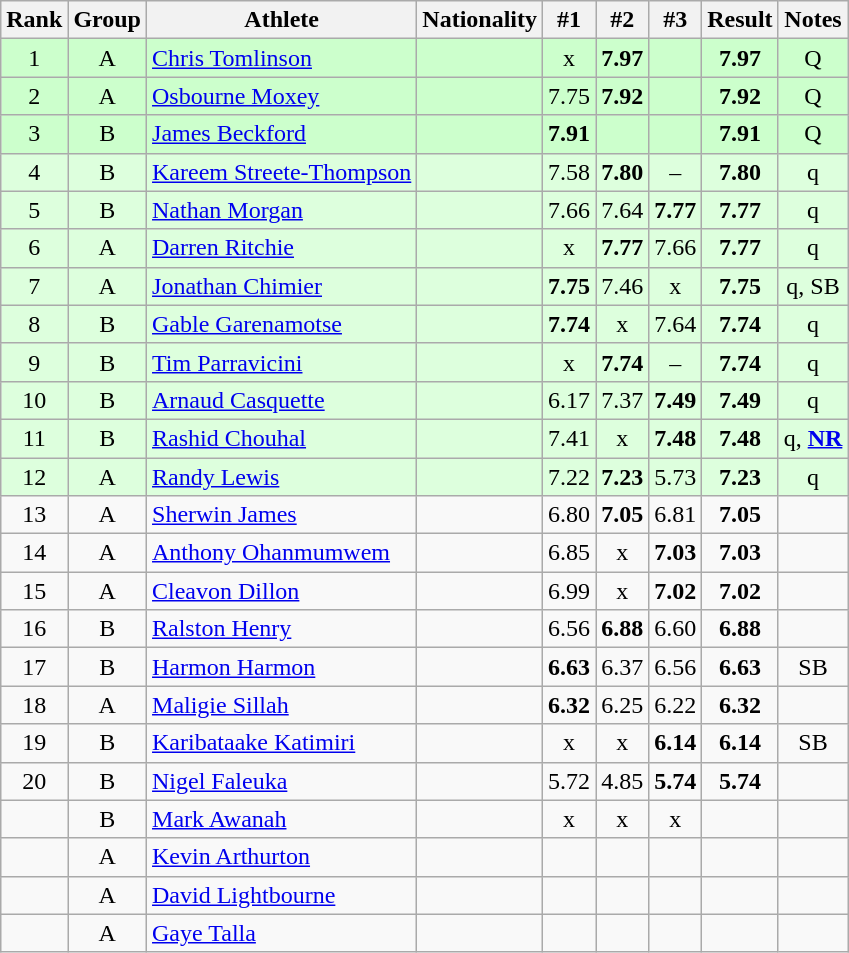<table class="wikitable sortable" style="text-align:center">
<tr>
<th>Rank</th>
<th>Group</th>
<th>Athlete</th>
<th>Nationality</th>
<th>#1</th>
<th>#2</th>
<th>#3</th>
<th>Result</th>
<th>Notes</th>
</tr>
<tr bgcolor=ccffcc>
<td>1</td>
<td>A</td>
<td align="left"><a href='#'>Chris Tomlinson</a></td>
<td align=left></td>
<td>x</td>
<td><strong>7.97</strong></td>
<td></td>
<td><strong>7.97</strong></td>
<td>Q</td>
</tr>
<tr bgcolor=ccffcc>
<td>2</td>
<td>A</td>
<td align="left"><a href='#'>Osbourne Moxey</a></td>
<td align=left></td>
<td>7.75</td>
<td><strong>7.92</strong></td>
<td></td>
<td><strong>7.92</strong></td>
<td>Q</td>
</tr>
<tr bgcolor=ccffcc>
<td>3</td>
<td>B</td>
<td align="left"><a href='#'>James Beckford</a></td>
<td align=left></td>
<td><strong>7.91</strong></td>
<td></td>
<td></td>
<td><strong>7.91</strong></td>
<td>Q</td>
</tr>
<tr bgcolor=ddffdd>
<td>4</td>
<td>B</td>
<td align="left"><a href='#'>Kareem Streete-Thompson</a></td>
<td align=left></td>
<td>7.58</td>
<td><strong>7.80</strong></td>
<td>–</td>
<td><strong>7.80</strong></td>
<td>q</td>
</tr>
<tr bgcolor=ddffdd>
<td>5</td>
<td>B</td>
<td align="left"><a href='#'>Nathan Morgan</a></td>
<td align=left></td>
<td>7.66</td>
<td>7.64</td>
<td><strong>7.77</strong></td>
<td><strong>7.77</strong></td>
<td>q</td>
</tr>
<tr bgcolor=ddffdd>
<td>6</td>
<td>A</td>
<td align="left"><a href='#'>Darren Ritchie</a></td>
<td align=left></td>
<td>x</td>
<td><strong>7.77</strong></td>
<td>7.66</td>
<td><strong>7.77</strong></td>
<td>q</td>
</tr>
<tr bgcolor=ddffdd>
<td>7</td>
<td>A</td>
<td align="left"><a href='#'>Jonathan Chimier</a></td>
<td align=left></td>
<td><strong>7.75</strong></td>
<td>7.46</td>
<td>x</td>
<td><strong>7.75</strong></td>
<td>q, SB</td>
</tr>
<tr bgcolor=ddffdd>
<td>8</td>
<td>B</td>
<td align="left"><a href='#'>Gable Garenamotse</a></td>
<td align=left></td>
<td><strong>7.74</strong></td>
<td>x</td>
<td>7.64</td>
<td><strong>7.74</strong></td>
<td>q</td>
</tr>
<tr bgcolor=ddffdd>
<td>9</td>
<td>B</td>
<td align="left"><a href='#'>Tim Parravicini</a></td>
<td align=left></td>
<td>x</td>
<td><strong>7.74</strong></td>
<td>–</td>
<td><strong>7.74</strong></td>
<td>q</td>
</tr>
<tr bgcolor=ddffdd>
<td>10</td>
<td>B</td>
<td align="left"><a href='#'>Arnaud Casquette</a></td>
<td align=left></td>
<td>6.17</td>
<td>7.37</td>
<td><strong>7.49</strong></td>
<td><strong>7.49</strong></td>
<td>q</td>
</tr>
<tr bgcolor=ddffdd>
<td>11</td>
<td>B</td>
<td align="left"><a href='#'>Rashid Chouhal</a></td>
<td align=left></td>
<td>7.41</td>
<td>x</td>
<td><strong>7.48</strong></td>
<td><strong>7.48</strong></td>
<td>q, <strong><a href='#'>NR</a></strong></td>
</tr>
<tr bgcolor=ddffdd>
<td>12</td>
<td>A</td>
<td align="left"><a href='#'>Randy Lewis</a></td>
<td align=left></td>
<td>7.22</td>
<td><strong>7.23</strong></td>
<td>5.73</td>
<td><strong>7.23</strong></td>
<td>q</td>
</tr>
<tr>
<td>13</td>
<td>A</td>
<td align="left"><a href='#'>Sherwin James</a></td>
<td align=left></td>
<td>6.80</td>
<td><strong>7.05</strong></td>
<td>6.81</td>
<td><strong>7.05</strong></td>
<td></td>
</tr>
<tr>
<td>14</td>
<td>A</td>
<td align="left"><a href='#'>Anthony Ohanmumwem</a></td>
<td align=left></td>
<td>6.85</td>
<td>x</td>
<td><strong>7.03</strong></td>
<td><strong>7.03</strong></td>
<td></td>
</tr>
<tr>
<td>15</td>
<td>A</td>
<td align="left"><a href='#'>Cleavon Dillon</a></td>
<td align=left></td>
<td>6.99</td>
<td>x</td>
<td><strong>7.02</strong></td>
<td><strong>7.02</strong></td>
<td></td>
</tr>
<tr>
<td>16</td>
<td>B</td>
<td align="left"><a href='#'>Ralston Henry</a></td>
<td align=left></td>
<td>6.56</td>
<td><strong>6.88</strong></td>
<td>6.60</td>
<td><strong>6.88</strong></td>
<td></td>
</tr>
<tr>
<td>17</td>
<td>B</td>
<td align="left"><a href='#'>Harmon Harmon</a></td>
<td align=left></td>
<td><strong>6.63</strong></td>
<td>6.37</td>
<td>6.56</td>
<td><strong>6.63</strong></td>
<td>SB</td>
</tr>
<tr>
<td>18</td>
<td>A</td>
<td align="left"><a href='#'>Maligie Sillah</a></td>
<td align=left></td>
<td><strong>6.32</strong></td>
<td>6.25</td>
<td>6.22</td>
<td><strong>6.32</strong></td>
<td></td>
</tr>
<tr>
<td>19</td>
<td>B</td>
<td align="left"><a href='#'>Karibataake Katimiri</a></td>
<td align=left></td>
<td>x</td>
<td>x</td>
<td><strong>6.14</strong></td>
<td><strong>6.14</strong></td>
<td>SB</td>
</tr>
<tr>
<td>20</td>
<td>B</td>
<td align="left"><a href='#'>Nigel Faleuka</a></td>
<td align=left></td>
<td>5.72</td>
<td>4.85</td>
<td><strong>5.74</strong></td>
<td><strong>5.74</strong></td>
<td></td>
</tr>
<tr>
<td></td>
<td>B</td>
<td align="left"><a href='#'>Mark Awanah</a></td>
<td align=left></td>
<td>x</td>
<td>x</td>
<td>x</td>
<td><strong></strong></td>
<td></td>
</tr>
<tr>
<td></td>
<td>A</td>
<td align="left"><a href='#'>Kevin Arthurton</a></td>
<td align=left></td>
<td></td>
<td></td>
<td></td>
<td><strong></strong></td>
<td></td>
</tr>
<tr>
<td></td>
<td>A</td>
<td align="left"><a href='#'>David Lightbourne</a></td>
<td align=left></td>
<td></td>
<td></td>
<td></td>
<td><strong></strong></td>
<td></td>
</tr>
<tr>
<td></td>
<td>A</td>
<td align="left"><a href='#'>Gaye Talla</a></td>
<td align=left></td>
<td></td>
<td></td>
<td></td>
<td><strong></strong></td>
<td></td>
</tr>
</table>
